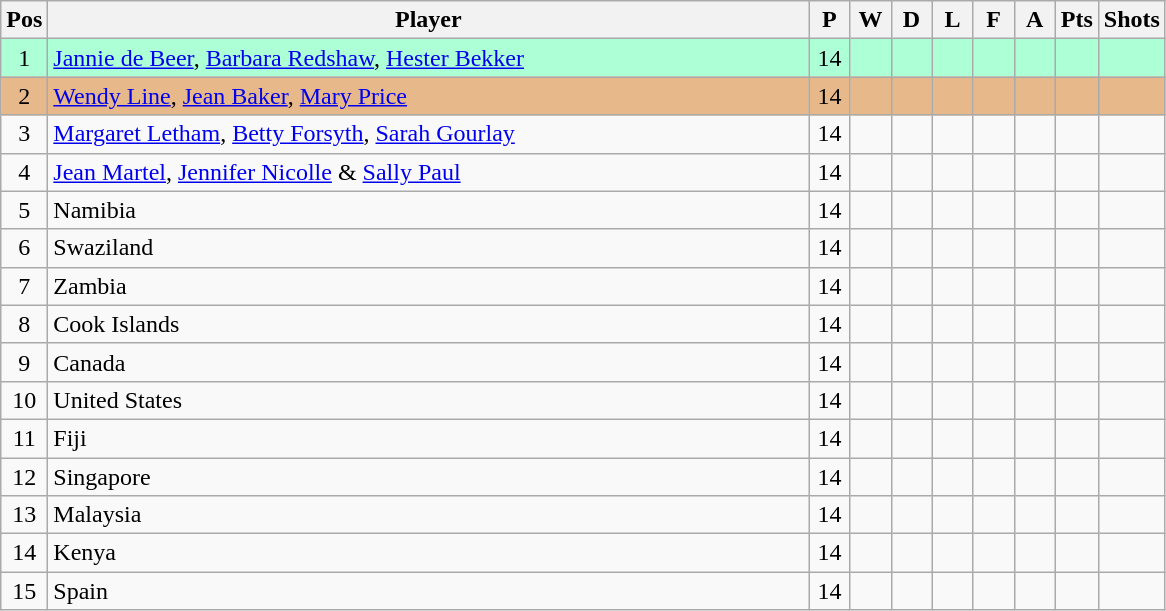<table class="wikitable" style="font-size: 100%">
<tr>
<th width=20>Pos</th>
<th width=500>Player</th>
<th width=20>P</th>
<th width=20>W</th>
<th width=20>D</th>
<th width=20>L</th>
<th width=20>F</th>
<th width=20>A</th>
<th width=20>Pts</th>
<th width=30>Shots</th>
</tr>
<tr align=center style="background: #ADFFD6;">
<td>1</td>
<td align="left"> <a href='#'>Jannie de Beer</a>, <a href='#'>Barbara Redshaw</a>, <a href='#'>Hester Bekker</a></td>
<td>14</td>
<td></td>
<td></td>
<td></td>
<td></td>
<td></td>
<td></td>
<td></td>
</tr>
<tr align=center style="background: #E6B88A;">
<td>2</td>
<td align="left"> <a href='#'>Wendy Line</a>, <a href='#'>Jean Baker</a>, <a href='#'>Mary Price</a></td>
<td>14</td>
<td></td>
<td></td>
<td></td>
<td></td>
<td></td>
<td></td>
<td></td>
</tr>
<tr align=center>
<td>3</td>
<td align="left"> <a href='#'>Margaret Letham</a>, <a href='#'>Betty Forsyth</a>, <a href='#'>Sarah Gourlay</a></td>
<td>14</td>
<td></td>
<td></td>
<td></td>
<td></td>
<td></td>
<td></td>
<td></td>
</tr>
<tr align=center>
<td>4</td>
<td align="left"> <a href='#'>Jean Martel</a>, <a href='#'>Jennifer Nicolle</a> & <a href='#'>Sally Paul</a></td>
<td>14</td>
<td></td>
<td></td>
<td></td>
<td></td>
<td></td>
<td></td>
<td></td>
</tr>
<tr align=center>
<td>5</td>
<td align="left"> Namibia</td>
<td>14</td>
<td></td>
<td></td>
<td></td>
<td></td>
<td></td>
<td></td>
<td></td>
</tr>
<tr align=center>
<td>6</td>
<td align="left"> Swaziland</td>
<td>14</td>
<td></td>
<td></td>
<td></td>
<td></td>
<td></td>
<td></td>
<td></td>
</tr>
<tr align=center>
<td>7</td>
<td align="left"> Zambia</td>
<td>14</td>
<td></td>
<td></td>
<td></td>
<td></td>
<td></td>
<td></td>
<td></td>
</tr>
<tr align=center>
<td>8</td>
<td align="left"> Cook Islands</td>
<td>14</td>
<td></td>
<td></td>
<td></td>
<td></td>
<td></td>
<td></td>
<td></td>
</tr>
<tr align=center>
<td>9</td>
<td align="left"> Canada</td>
<td>14</td>
<td></td>
<td></td>
<td></td>
<td></td>
<td></td>
<td></td>
<td></td>
</tr>
<tr align=center>
<td>10</td>
<td align="left"> United States</td>
<td>14</td>
<td></td>
<td></td>
<td></td>
<td></td>
<td></td>
<td></td>
<td></td>
</tr>
<tr align=center>
<td>11</td>
<td align="left"> Fiji</td>
<td>14</td>
<td></td>
<td></td>
<td></td>
<td></td>
<td></td>
<td></td>
<td></td>
</tr>
<tr align=center>
<td>12</td>
<td align="left"> Singapore</td>
<td>14</td>
<td></td>
<td></td>
<td></td>
<td></td>
<td></td>
<td></td>
<td></td>
</tr>
<tr align=center>
<td>13</td>
<td align="left"> Malaysia</td>
<td>14</td>
<td></td>
<td></td>
<td></td>
<td></td>
<td></td>
<td></td>
<td></td>
</tr>
<tr align=center>
<td>14</td>
<td align="left"> Kenya</td>
<td>14</td>
<td></td>
<td></td>
<td></td>
<td></td>
<td></td>
<td></td>
<td></td>
</tr>
<tr align=center>
<td>15</td>
<td align="left"> Spain</td>
<td>14</td>
<td></td>
<td></td>
<td></td>
<td></td>
<td></td>
<td></td>
<td></td>
</tr>
</table>
